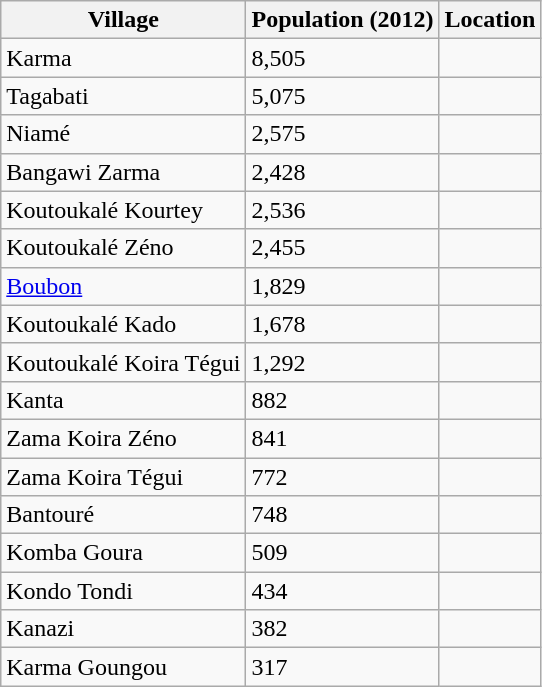<table class="wikitable sortable">
<tr>
<th>Village</th>
<th>Population (2012)</th>
<th>Location</th>
</tr>
<tr>
<td>Karma</td>
<td>8,505</td>
<td></td>
</tr>
<tr>
<td>Tagabati</td>
<td>5,075</td>
<td></td>
</tr>
<tr>
<td>Niamé</td>
<td>2,575</td>
<td></td>
</tr>
<tr>
<td>Bangawi Zarma</td>
<td>2,428</td>
<td></td>
</tr>
<tr>
<td>Koutoukalé Kourtey</td>
<td>2,536</td>
<td></td>
</tr>
<tr>
<td>Koutoukalé Zéno</td>
<td>2,455</td>
<td></td>
</tr>
<tr>
<td><a href='#'>Boubon</a></td>
<td>1,829</td>
<td></td>
</tr>
<tr>
<td>Koutoukalé Kado</td>
<td>1,678</td>
<td></td>
</tr>
<tr>
<td>Koutoukalé Koira Tégui</td>
<td>1,292</td>
<td></td>
</tr>
<tr>
<td>Kanta</td>
<td>882</td>
<td></td>
</tr>
<tr>
<td>Zama Koira Zéno</td>
<td>841</td>
<td></td>
</tr>
<tr>
<td>Zama Koira Tégui</td>
<td>772</td>
<td></td>
</tr>
<tr>
<td>Bantouré</td>
<td>748</td>
<td></td>
</tr>
<tr>
<td>Komba Goura</td>
<td>509</td>
<td></td>
</tr>
<tr>
<td>Kondo Tondi</td>
<td>434</td>
<td></td>
</tr>
<tr>
<td>Kanazi</td>
<td>382</td>
<td></td>
</tr>
<tr>
<td>Karma Goungou</td>
<td>317</td>
<td></td>
</tr>
</table>
